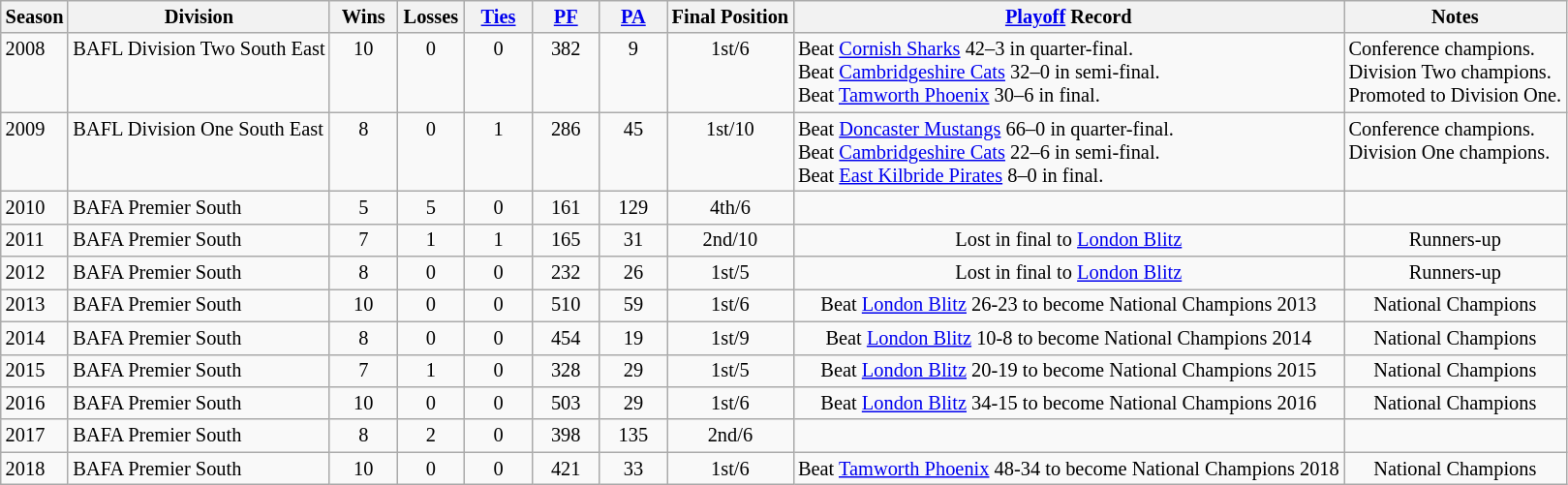<table class="wikitable" style="font-size: 85%;">
<tr>
<th>Season</th>
<th>Division</th>
<th width="40px">Wins</th>
<th width="40px">Losses</th>
<th width="40px"><a href='#'>Ties</a></th>
<th width="40px"><a href='#'>PF</a></th>
<th width="40px"><a href='#'>PA</a></th>
<th>Final Position</th>
<th><a href='#'>Playoff</a> Record</th>
<th>Notes</th>
</tr>
<tr valign="top">
<td>2008</td>
<td>BAFL Division Two South East</td>
<td align="center">10</td>
<td align="center">0</td>
<td align="center">0</td>
<td align="center">382</td>
<td align="center">9</td>
<td align="center">1st/6</td>
<td>Beat <a href='#'>Cornish Sharks</a> 42–3 in quarter-final.<br>Beat <a href='#'>Cambridgeshire Cats</a> 32–0 in semi-final.<br>Beat <a href='#'>Tamworth Phoenix</a> 30–6 in final.</td>
<td>Conference champions.<br>Division Two champions.<br>Promoted to Division One.</td>
</tr>
<tr valign="top">
<td>2009</td>
<td>BAFL Division One South East</td>
<td align="center">8</td>
<td align="center">0</td>
<td align="center">1</td>
<td align="center">286</td>
<td align="center">45</td>
<td align="center">1st/10</td>
<td>Beat <a href='#'>Doncaster Mustangs</a> 66–0 in quarter-final.<br>Beat <a href='#'>Cambridgeshire Cats</a> 22–6 in semi-final.<br>Beat <a href='#'>East Kilbride Pirates</a> 8–0 in final.</td>
<td>Conference champions.<br>Division One champions.</td>
</tr>
<tr valign="top">
<td>2010</td>
<td>BAFA Premier South</td>
<td align="center">5</td>
<td align="center">5</td>
<td align="center">0</td>
<td align="center">161</td>
<td align="center">129</td>
<td align="center">4th/6</td>
<td align="center"></td>
<td align="center"></td>
</tr>
<tr valign="top">
<td>2011</td>
<td>BAFA Premier South</td>
<td align="center">7</td>
<td align="center">1</td>
<td align="center">1</td>
<td align="center">165</td>
<td align="center">31</td>
<td align="center">2nd/10</td>
<td align="center">Lost in final to <a href='#'>London Blitz</a></td>
<td align="center">Runners-up</td>
</tr>
<tr valign="top">
<td>2012</td>
<td>BAFA Premier South</td>
<td align="center">8</td>
<td align="center">0</td>
<td align="center">0</td>
<td align="center">232</td>
<td align="center">26</td>
<td align="center">1st/5</td>
<td align="center">Lost in final to <a href='#'>London Blitz</a></td>
<td align="center">Runners-up</td>
</tr>
<tr valign="top">
<td>2013</td>
<td>BAFA Premier South</td>
<td align="center">10</td>
<td align="center">0</td>
<td align="center">0</td>
<td align="center">510</td>
<td align="center">59</td>
<td align="center">1st/6</td>
<td align="center">Beat <a href='#'>London Blitz</a> 26-23 to become National Champions 2013</td>
<td align="center">National Champions</td>
</tr>
<tr valign="top">
<td>2014</td>
<td>BAFA Premier South</td>
<td align="center">8</td>
<td align="center">0</td>
<td align="center">0</td>
<td align="center">454</td>
<td align="center">19</td>
<td align="center">1st/9</td>
<td align="center">Beat <a href='#'>London Blitz</a> 10-8 to become National Champions 2014</td>
<td align="center">National Champions</td>
</tr>
<tr>
<td>2015</td>
<td>BAFA Premier South</td>
<td align="center">7</td>
<td align="center">1</td>
<td align="center">0</td>
<td align="center">328</td>
<td align="center">29</td>
<td align="center">1st/5</td>
<td align="center">Beat <a href='#'>London Blitz</a> 20-19 to become National Champions 2015</td>
<td align="center">National Champions</td>
</tr>
<tr>
<td>2016</td>
<td>BAFA Premier South</td>
<td align="center">10</td>
<td align="center">0</td>
<td align="center">0</td>
<td align="center">503</td>
<td align="center">29</td>
<td align="center">1st/6</td>
<td align="center">Beat <a href='#'>London Blitz</a> 34-15 to become National Champions 2016</td>
<td align="center">National Champions</td>
</tr>
<tr>
<td>2017</td>
<td>BAFA Premier South</td>
<td align="center">8</td>
<td align="center">2</td>
<td align="center">0</td>
<td align="center">398</td>
<td align="center">135</td>
<td align="center">2nd/6</td>
<td align="center"></td>
<td align="center"></td>
</tr>
<tr>
<td>2018</td>
<td>BAFA Premier South</td>
<td align="center">10</td>
<td align="center">0</td>
<td align="center">0</td>
<td align="center">421</td>
<td align="center">33</td>
<td align="center">1st/6</td>
<td align="center">Beat <a href='#'>Tamworth Phoenix</a> 48-34 to become National Champions 2018</td>
<td align="center">National Champions</td>
</tr>
</table>
